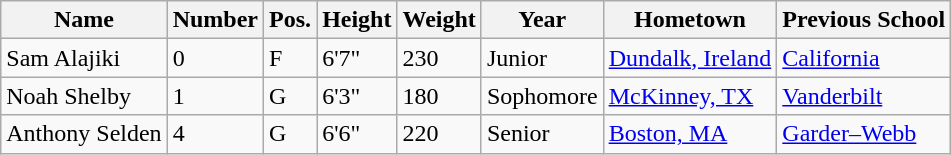<table class="wikitable sortable" border="1">
<tr>
<th>Name</th>
<th>Number</th>
<th>Pos.</th>
<th>Height</th>
<th>Weight</th>
<th>Year</th>
<th>Hometown</th>
<th class="unsortable">Previous School</th>
</tr>
<tr>
<td>Sam Alajiki</td>
<td>0</td>
<td>F</td>
<td>6'7"</td>
<td>230</td>
<td>Junior</td>
<td><a href='#'>Dundalk, Ireland</a></td>
<td><a href='#'>California</a></td>
</tr>
<tr>
<td>Noah Shelby</td>
<td>1</td>
<td>G</td>
<td>6'3"</td>
<td>180</td>
<td>Sophomore</td>
<td><a href='#'>McKinney, TX</a></td>
<td><a href='#'>Vanderbilt</a></td>
</tr>
<tr>
<td>Anthony Selden</td>
<td>4</td>
<td>G</td>
<td>6'6"</td>
<td>220</td>
<td>Senior</td>
<td><a href='#'>Boston, MA</a></td>
<td><a href='#'>Garder–Webb</a></td>
</tr>
</table>
